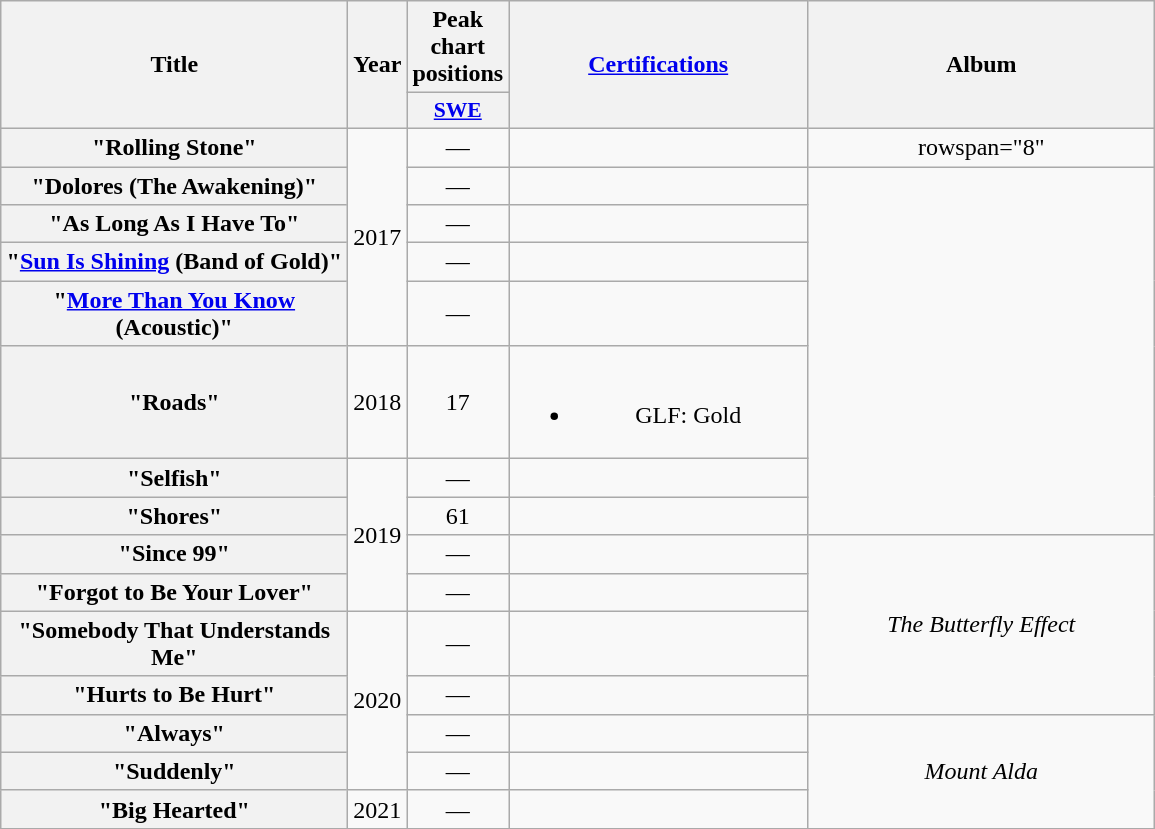<table class="wikitable plainrowheaders" style="text-align:center">
<tr>
<th scope="col" rowspan="2" style="width:14em;">Title</th>
<th scope="col" rowspan="2" style="width:1em;">Year</th>
<th scope="col" colspan="1">Peak chart positions</th>
<th scope="col" rowspan="2" style="width:12em;"><a href='#'>Certifications</a></th>
<th scope="col" rowspan="2" style="width:14em;">Album</th>
</tr>
<tr>
<th scope="col" style="width:2.9em;font-size:90%;"><a href='#'>SWE</a><br></th>
</tr>
<tr>
<th scope="row">"Rolling Stone"</th>
<td rowspan="5">2017</td>
<td>—</td>
<td></td>
<td>rowspan="8" </td>
</tr>
<tr>
<th scope="row">"Dolores (The Awakening)"</th>
<td>—</td>
<td></td>
</tr>
<tr>
<th scope="row">"As Long As I Have To"</th>
<td>—</td>
<td></td>
</tr>
<tr>
<th scope="row">"<a href='#'>Sun Is Shining</a> (Band of Gold)"</th>
<td>—</td>
<td></td>
</tr>
<tr>
<th scope="row">"<a href='#'>More Than You Know</a> (Acoustic)"<br></th>
<td>—</td>
<td></td>
</tr>
<tr>
<th scope="row">"Roads"</th>
<td>2018</td>
<td>17</td>
<td><br><ul><li>GLF: Gold</li></ul></td>
</tr>
<tr>
<th scope="row">"Selfish"</th>
<td rowspan="4">2019</td>
<td>—</td>
<td></td>
</tr>
<tr>
<th scope="row">"Shores"<br></th>
<td>61<br></td>
<td></td>
</tr>
<tr>
<th scope="row">"Since 99"</th>
<td>—</td>
<td></td>
<td rowspan="4"><em>The Butterfly Effect</em></td>
</tr>
<tr>
<th scope="row">"Forgot to Be Your Lover"</th>
<td>—</td>
<td></td>
</tr>
<tr>
<th scope="row">"Somebody That Understands Me"<br></th>
<td rowspan="4">2020</td>
<td>—</td>
<td></td>
</tr>
<tr>
<th scope="row">"Hurts to Be Hurt"</th>
<td>—</td>
<td></td>
</tr>
<tr>
<th scope="row">"Always"</th>
<td>—</td>
<td></td>
<td rowspan="3"><em>Mount Alda</em></td>
</tr>
<tr>
<th scope="row">"Suddenly"</th>
<td>—</td>
<td></td>
</tr>
<tr>
<th scope="row">"Big Hearted"</th>
<td>2021</td>
<td>—</td>
<td></td>
</tr>
</table>
